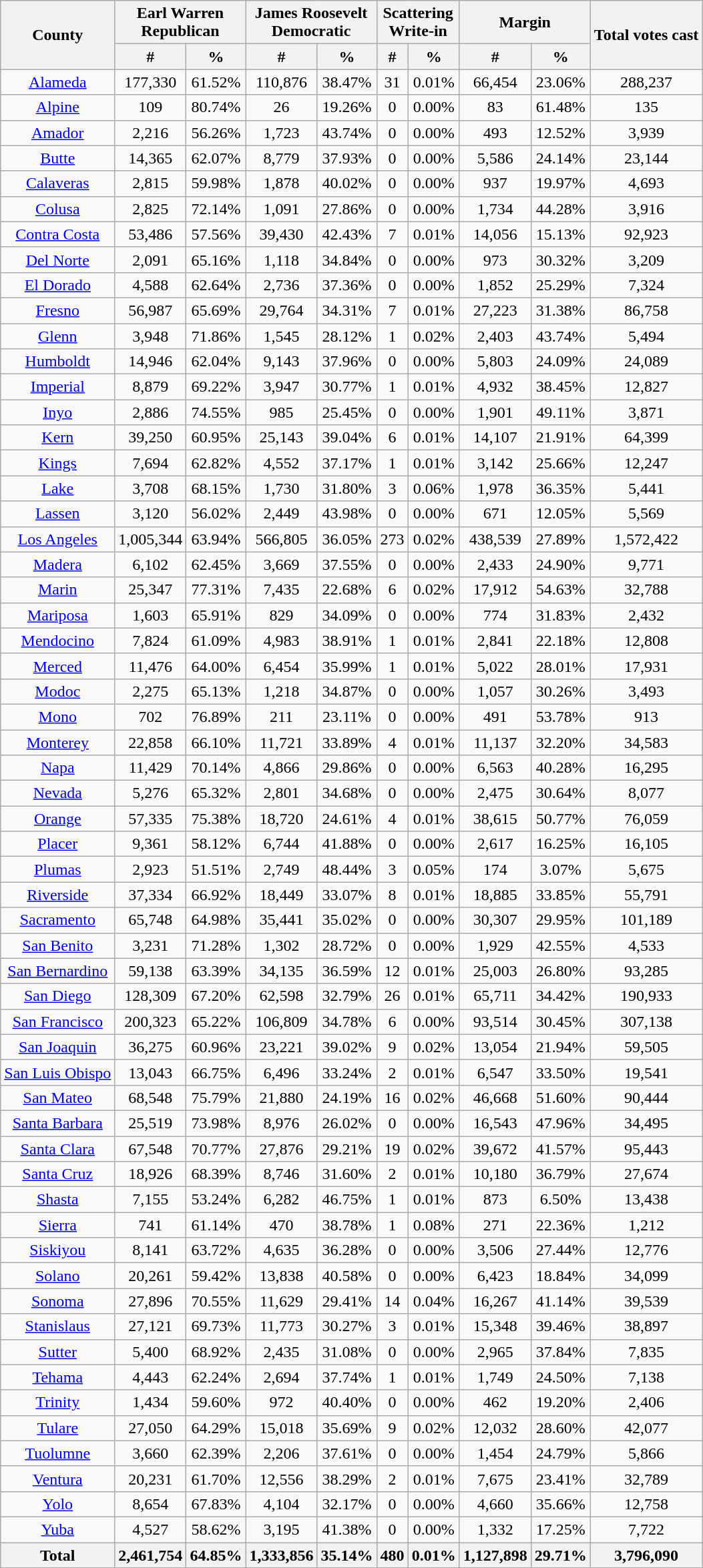<table class="wikitable sortable" style="text-align:center">
<tr>
<th rowspan="2">County</th>
<th style="text-align:center;" colspan="2">Earl Warren<br>Republican</th>
<th style="text-align:center;" colspan="2">James Roosevelt<br>Democratic</th>
<th style="text-align:center;" colspan="2">Scattering<br>Write-in</th>
<th style="text-align:center;" colspan="2">Margin</th>
<th style="text-align:center;" rowspan="2">Total votes cast</th>
</tr>
<tr>
<th style="text-align:center;" data-sort-type="number">#</th>
<th style="text-align:center;" data-sort-type="number">%</th>
<th style="text-align:center;" data-sort-type="number">#</th>
<th style="text-align:center;" data-sort-type="number">%</th>
<th style="text-align:center;" data-sort-type="number">#</th>
<th style="text-align:center;" data-sort-type="number">%</th>
<th style="text-align:center;" data-sort-type="number">#</th>
<th style="text-align:center;" data-sort-type="number">%</th>
</tr>
<tr style="text-align:center;">
<td><a href='#'>Alameda</a></td>
<td>177,330</td>
<td>61.52%</td>
<td>110,876</td>
<td>38.47%</td>
<td>31</td>
<td>0.01%</td>
<td>66,454</td>
<td>23.06%</td>
<td>288,237</td>
</tr>
<tr style="text-align:center;">
<td><a href='#'>Alpine</a></td>
<td>109</td>
<td>80.74%</td>
<td>26</td>
<td>19.26%</td>
<td>0</td>
<td>0.00%</td>
<td>83</td>
<td>61.48%</td>
<td>135</td>
</tr>
<tr style="text-align:center;">
<td><a href='#'>Amador</a></td>
<td>2,216</td>
<td>56.26%</td>
<td>1,723</td>
<td>43.74%</td>
<td>0</td>
<td>0.00%</td>
<td>493</td>
<td>12.52%</td>
<td>3,939</td>
</tr>
<tr style="text-align:center;">
<td><a href='#'>Butte</a></td>
<td>14,365</td>
<td>62.07%</td>
<td>8,779</td>
<td>37.93%</td>
<td>0</td>
<td>0.00%</td>
<td>5,586</td>
<td>24.14%</td>
<td>23,144</td>
</tr>
<tr style="text-align:center;">
<td><a href='#'>Calaveras</a></td>
<td>2,815</td>
<td>59.98%</td>
<td>1,878</td>
<td>40.02%</td>
<td>0</td>
<td>0.00%</td>
<td>937</td>
<td>19.97%</td>
<td>4,693</td>
</tr>
<tr style="text-align:center;">
<td><a href='#'>Colusa</a></td>
<td>2,825</td>
<td>72.14%</td>
<td>1,091</td>
<td>27.86%</td>
<td>0</td>
<td>0.00%</td>
<td>1,734</td>
<td>44.28%</td>
<td>3,916</td>
</tr>
<tr style="text-align:center;">
<td><a href='#'>Contra Costa</a></td>
<td>53,486</td>
<td>57.56%</td>
<td>39,430</td>
<td>42.43%</td>
<td>7</td>
<td>0.01%</td>
<td>14,056</td>
<td>15.13%</td>
<td>92,923</td>
</tr>
<tr style="text-align:center;">
<td><a href='#'>Del Norte</a></td>
<td>2,091</td>
<td>65.16%</td>
<td>1,118</td>
<td>34.84%</td>
<td>0</td>
<td>0.00%</td>
<td>973</td>
<td>30.32%</td>
<td>3,209</td>
</tr>
<tr style="text-align:center;">
<td><a href='#'>El Dorado</a></td>
<td>4,588</td>
<td>62.64%</td>
<td>2,736</td>
<td>37.36%</td>
<td>0</td>
<td>0.00%</td>
<td>1,852</td>
<td>25.29%</td>
<td>7,324</td>
</tr>
<tr style="text-align:center;">
<td><a href='#'>Fresno</a></td>
<td>56,987</td>
<td>65.69%</td>
<td>29,764</td>
<td>34.31%</td>
<td>7</td>
<td>0.01%</td>
<td>27,223</td>
<td>31.38%</td>
<td>86,758</td>
</tr>
<tr style="text-align:center;">
<td><a href='#'>Glenn</a></td>
<td>3,948</td>
<td>71.86%</td>
<td>1,545</td>
<td>28.12%</td>
<td>1</td>
<td>0.02%</td>
<td>2,403</td>
<td>43.74%</td>
<td>5,494</td>
</tr>
<tr style="text-align:center;">
<td><a href='#'>Humboldt</a></td>
<td>14,946</td>
<td>62.04%</td>
<td>9,143</td>
<td>37.96%</td>
<td>0</td>
<td>0.00%</td>
<td>5,803</td>
<td>24.09%</td>
<td>24,089</td>
</tr>
<tr style="text-align:center;">
<td><a href='#'>Imperial</a></td>
<td>8,879</td>
<td>69.22%</td>
<td>3,947</td>
<td>30.77%</td>
<td>1</td>
<td>0.01%</td>
<td>4,932</td>
<td>38.45%</td>
<td>12,827</td>
</tr>
<tr style="text-align:center;">
<td><a href='#'>Inyo</a></td>
<td>2,886</td>
<td>74.55%</td>
<td>985</td>
<td>25.45%</td>
<td>0</td>
<td>0.00%</td>
<td>1,901</td>
<td>49.11%</td>
<td>3,871</td>
</tr>
<tr style="text-align:center;">
<td><a href='#'>Kern</a></td>
<td>39,250</td>
<td>60.95%</td>
<td>25,143</td>
<td>39.04%</td>
<td>6</td>
<td>0.01%</td>
<td>14,107</td>
<td>21.91%</td>
<td>64,399</td>
</tr>
<tr style="text-align:center;">
<td><a href='#'>Kings</a></td>
<td>7,694</td>
<td>62.82%</td>
<td>4,552</td>
<td>37.17%</td>
<td>1</td>
<td>0.01%</td>
<td>3,142</td>
<td>25.66%</td>
<td>12,247</td>
</tr>
<tr style="text-align:center;">
<td><a href='#'>Lake</a></td>
<td>3,708</td>
<td>68.15%</td>
<td>1,730</td>
<td>31.80%</td>
<td>3</td>
<td>0.06%</td>
<td>1,978</td>
<td>36.35%</td>
<td>5,441</td>
</tr>
<tr style="text-align:center;">
<td><a href='#'>Lassen</a></td>
<td>3,120</td>
<td>56.02%</td>
<td>2,449</td>
<td>43.98%</td>
<td>0</td>
<td>0.00%</td>
<td>671</td>
<td>12.05%</td>
<td>5,569</td>
</tr>
<tr style="text-align:center;">
<td><a href='#'>Los Angeles</a></td>
<td>1,005,344</td>
<td>63.94%</td>
<td>566,805</td>
<td>36.05%</td>
<td>273</td>
<td>0.02%</td>
<td>438,539</td>
<td>27.89%</td>
<td>1,572,422</td>
</tr>
<tr style="text-align:center;">
<td><a href='#'>Madera</a></td>
<td>6,102</td>
<td>62.45%</td>
<td>3,669</td>
<td>37.55%</td>
<td>0</td>
<td>0.00%</td>
<td>2,433</td>
<td>24.90%</td>
<td>9,771</td>
</tr>
<tr style="text-align:center;">
<td><a href='#'>Marin</a></td>
<td>25,347</td>
<td>77.31%</td>
<td>7,435</td>
<td>22.68%</td>
<td>6</td>
<td>0.02%</td>
<td>17,912</td>
<td>54.63%</td>
<td>32,788</td>
</tr>
<tr style="text-align:center;">
<td><a href='#'>Mariposa</a></td>
<td>1,603</td>
<td>65.91%</td>
<td>829</td>
<td>34.09%</td>
<td>0</td>
<td>0.00%</td>
<td>774</td>
<td>31.83%</td>
<td>2,432</td>
</tr>
<tr style="text-align:center;">
<td><a href='#'>Mendocino</a></td>
<td>7,824</td>
<td>61.09%</td>
<td>4,983</td>
<td>38.91%</td>
<td>1</td>
<td>0.01%</td>
<td>2,841</td>
<td>22.18%</td>
<td>12,808</td>
</tr>
<tr style="text-align:center;">
<td><a href='#'>Merced</a></td>
<td>11,476</td>
<td>64.00%</td>
<td>6,454</td>
<td>35.99%</td>
<td>1</td>
<td>0.01%</td>
<td>5,022</td>
<td>28.01%</td>
<td>17,931</td>
</tr>
<tr style="text-align:center;">
<td><a href='#'>Modoc</a></td>
<td>2,275</td>
<td>65.13%</td>
<td>1,218</td>
<td>34.87%</td>
<td>0</td>
<td>0.00%</td>
<td>1,057</td>
<td>30.26%</td>
<td>3,493</td>
</tr>
<tr style="text-align:center;">
<td><a href='#'>Mono</a></td>
<td>702</td>
<td>76.89%</td>
<td>211</td>
<td>23.11%</td>
<td>0</td>
<td>0.00%</td>
<td>491</td>
<td>53.78%</td>
<td>913</td>
</tr>
<tr style="text-align:center;">
<td><a href='#'>Monterey</a></td>
<td>22,858</td>
<td>66.10%</td>
<td>11,721</td>
<td>33.89%</td>
<td>4</td>
<td>0.01%</td>
<td>11,137</td>
<td>32.20%</td>
<td>34,583</td>
</tr>
<tr style="text-align:center;">
<td><a href='#'>Napa</a></td>
<td>11,429</td>
<td>70.14%</td>
<td>4,866</td>
<td>29.86%</td>
<td>0</td>
<td>0.00%</td>
<td>6,563</td>
<td>40.28%</td>
<td>16,295</td>
</tr>
<tr style="text-align:center;">
<td><a href='#'>Nevada</a></td>
<td>5,276</td>
<td>65.32%</td>
<td>2,801</td>
<td>34.68%</td>
<td>0</td>
<td>0.00%</td>
<td>2,475</td>
<td>30.64%</td>
<td>8,077</td>
</tr>
<tr style="text-align:center;">
<td><a href='#'>Orange</a></td>
<td>57,335</td>
<td>75.38%</td>
<td>18,720</td>
<td>24.61%</td>
<td>4</td>
<td>0.01%</td>
<td>38,615</td>
<td>50.77%</td>
<td>76,059</td>
</tr>
<tr style="text-align:center;">
<td><a href='#'>Placer</a></td>
<td>9,361</td>
<td>58.12%</td>
<td>6,744</td>
<td>41.88%</td>
<td>0</td>
<td>0.00%</td>
<td>2,617</td>
<td>16.25%</td>
<td>16,105</td>
</tr>
<tr style="text-align:center;">
<td><a href='#'>Plumas</a></td>
<td>2,923</td>
<td>51.51%</td>
<td>2,749</td>
<td>48.44%</td>
<td>3</td>
<td>0.05%</td>
<td>174</td>
<td>3.07%</td>
<td>5,675</td>
</tr>
<tr style="text-align:center;">
<td><a href='#'>Riverside</a></td>
<td>37,334</td>
<td>66.92%</td>
<td>18,449</td>
<td>33.07%</td>
<td>8</td>
<td>0.01%</td>
<td>18,885</td>
<td>33.85%</td>
<td>55,791</td>
</tr>
<tr style="text-align:center;">
<td><a href='#'>Sacramento</a></td>
<td>65,748</td>
<td>64.98%</td>
<td>35,441</td>
<td>35.02%</td>
<td>0</td>
<td>0.00%</td>
<td>30,307</td>
<td>29.95%</td>
<td>101,189</td>
</tr>
<tr style="text-align:center;">
<td><a href='#'>San Benito</a></td>
<td>3,231</td>
<td>71.28%</td>
<td>1,302</td>
<td>28.72%</td>
<td>0</td>
<td>0.00%</td>
<td>1,929</td>
<td>42.55%</td>
<td>4,533</td>
</tr>
<tr style="text-align:center;">
<td><a href='#'>San Bernardino</a></td>
<td>59,138</td>
<td>63.39%</td>
<td>34,135</td>
<td>36.59%</td>
<td>12</td>
<td>0.01%</td>
<td>25,003</td>
<td>26.80%</td>
<td>93,285</td>
</tr>
<tr style="text-align:center;">
<td><a href='#'>San Diego</a></td>
<td>128,309</td>
<td>67.20%</td>
<td>62,598</td>
<td>32.79%</td>
<td>26</td>
<td>0.01%</td>
<td>65,711</td>
<td>34.42%</td>
<td>190,933</td>
</tr>
<tr style="text-align:center;">
<td><a href='#'>San Francisco</a></td>
<td>200,323</td>
<td>65.22%</td>
<td>106,809</td>
<td>34.78%</td>
<td>6</td>
<td>0.00%</td>
<td>93,514</td>
<td>30.45%</td>
<td>307,138</td>
</tr>
<tr style="text-align:center;">
<td><a href='#'>San Joaquin</a></td>
<td>36,275</td>
<td>60.96%</td>
<td>23,221</td>
<td>39.02%</td>
<td>9</td>
<td>0.02%</td>
<td>13,054</td>
<td>21.94%</td>
<td>59,505</td>
</tr>
<tr style="text-align:center;">
<td><a href='#'>San Luis Obispo</a></td>
<td>13,043</td>
<td>66.75%</td>
<td>6,496</td>
<td>33.24%</td>
<td>2</td>
<td>0.01%</td>
<td>6,547</td>
<td>33.50%</td>
<td>19,541</td>
</tr>
<tr style="text-align:center;">
<td><a href='#'>San Mateo</a></td>
<td>68,548</td>
<td>75.79%</td>
<td>21,880</td>
<td>24.19%</td>
<td>16</td>
<td>0.02%</td>
<td>46,668</td>
<td>51.60%</td>
<td>90,444</td>
</tr>
<tr style="text-align:center;">
<td><a href='#'>Santa Barbara</a></td>
<td>25,519</td>
<td>73.98%</td>
<td>8,976</td>
<td>26.02%</td>
<td>0</td>
<td>0.00%</td>
<td>16,543</td>
<td>47.96%</td>
<td>34,495</td>
</tr>
<tr style="text-align:center;">
<td><a href='#'>Santa Clara</a></td>
<td>67,548</td>
<td>70.77%</td>
<td>27,876</td>
<td>29.21%</td>
<td>19</td>
<td>0.02%</td>
<td>39,672</td>
<td>41.57%</td>
<td>95,443</td>
</tr>
<tr style="text-align:center;">
<td><a href='#'>Santa Cruz</a></td>
<td>18,926</td>
<td>68.39%</td>
<td>8,746</td>
<td>31.60%</td>
<td>2</td>
<td>0.01%</td>
<td>10,180</td>
<td>36.79%</td>
<td>27,674</td>
</tr>
<tr style="text-align:center;">
<td><a href='#'>Shasta</a></td>
<td>7,155</td>
<td>53.24%</td>
<td>6,282</td>
<td>46.75%</td>
<td>1</td>
<td>0.01%</td>
<td>873</td>
<td>6.50%</td>
<td>13,438</td>
</tr>
<tr style="text-align:center;">
<td><a href='#'>Sierra</a></td>
<td>741</td>
<td>61.14%</td>
<td>470</td>
<td>38.78%</td>
<td>1</td>
<td>0.08%</td>
<td>271</td>
<td>22.36%</td>
<td>1,212</td>
</tr>
<tr style="text-align:center;">
<td><a href='#'>Siskiyou</a></td>
<td>8,141</td>
<td>63.72%</td>
<td>4,635</td>
<td>36.28%</td>
<td>0</td>
<td>0.00%</td>
<td>3,506</td>
<td>27.44%</td>
<td>12,776</td>
</tr>
<tr style="text-align:center;">
<td><a href='#'>Solano</a></td>
<td>20,261</td>
<td>59.42%</td>
<td>13,838</td>
<td>40.58%</td>
<td>0</td>
<td>0.00%</td>
<td>6,423</td>
<td>18.84%</td>
<td>34,099</td>
</tr>
<tr style="text-align:center;">
<td><a href='#'>Sonoma</a></td>
<td>27,896</td>
<td>70.55%</td>
<td>11,629</td>
<td>29.41%</td>
<td>14</td>
<td>0.04%</td>
<td>16,267</td>
<td>41.14%</td>
<td>39,539</td>
</tr>
<tr style="text-align:center;">
<td><a href='#'>Stanislaus</a></td>
<td>27,121</td>
<td>69.73%</td>
<td>11,773</td>
<td>30.27%</td>
<td>3</td>
<td>0.01%</td>
<td>15,348</td>
<td>39.46%</td>
<td>38,897</td>
</tr>
<tr style="text-align:center;">
<td><a href='#'>Sutter</a></td>
<td>5,400</td>
<td>68.92%</td>
<td>2,435</td>
<td>31.08%</td>
<td>0</td>
<td>0.00%</td>
<td>2,965</td>
<td>37.84%</td>
<td>7,835</td>
</tr>
<tr style="text-align:center;">
<td><a href='#'>Tehama</a></td>
<td>4,443</td>
<td>62.24%</td>
<td>2,694</td>
<td>37.74%</td>
<td>1</td>
<td>0.01%</td>
<td>1,749</td>
<td>24.50%</td>
<td>7,138</td>
</tr>
<tr style="text-align:center;">
<td><a href='#'>Trinity</a></td>
<td>1,434</td>
<td>59.60%</td>
<td>972</td>
<td>40.40%</td>
<td>0</td>
<td>0.00%</td>
<td>462</td>
<td>19.20%</td>
<td>2,406</td>
</tr>
<tr style="text-align:center;">
<td><a href='#'>Tulare</a></td>
<td>27,050</td>
<td>64.29%</td>
<td>15,018</td>
<td>35.69%</td>
<td>9</td>
<td>0.02%</td>
<td>12,032</td>
<td>28.60%</td>
<td>42,077</td>
</tr>
<tr style="text-align:center;">
<td><a href='#'>Tuolumne</a></td>
<td>3,660</td>
<td>62.39%</td>
<td>2,206</td>
<td>37.61%</td>
<td>0</td>
<td>0.00%</td>
<td>1,454</td>
<td>24.79%</td>
<td>5,866</td>
</tr>
<tr style="text-align:center;">
<td><a href='#'>Ventura</a></td>
<td>20,231</td>
<td>61.70%</td>
<td>12,556</td>
<td>38.29%</td>
<td>2</td>
<td>0.01%</td>
<td>7,675</td>
<td>23.41%</td>
<td>32,789</td>
</tr>
<tr style="text-align:center;">
<td><a href='#'>Yolo</a></td>
<td>8,654</td>
<td>67.83%</td>
<td>4,104</td>
<td>32.17%</td>
<td>0</td>
<td>0.00%</td>
<td>4,660</td>
<td>35.66%</td>
<td>12,758</td>
</tr>
<tr style="text-align:center;">
<td><a href='#'>Yuba</a></td>
<td>4,527</td>
<td>58.62%</td>
<td>3,195</td>
<td>41.38%</td>
<td>0</td>
<td>0.00%</td>
<td>1,332</td>
<td>17.25%</td>
<td>7,722</td>
</tr>
<tr style="text-align:center;">
<th>Total</th>
<th>2,461,754</th>
<th>64.85%</th>
<th>1,333,856</th>
<th>35.14%</th>
<th>480</th>
<th>0.01%</th>
<th>1,127,898</th>
<th>29.71%</th>
<th>3,796,090</th>
</tr>
</table>
